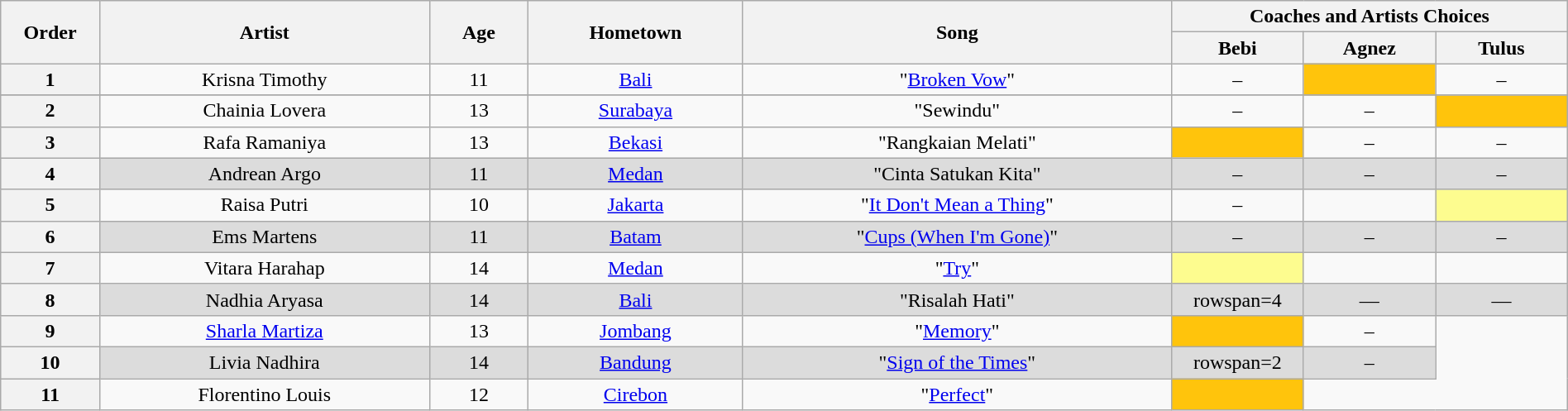<table class="wikitable" style="text-align:center; width:100%;">
<tr>
<th rowspan="2" scope="col" style="width:06%;">Order</th>
<th rowspan="2" scope="col" style="width:20%;">Artist</th>
<th rowspan="2" scope="col" style="width:06%;">Age</th>
<th rowspan="2" scope="col" style="width:13%;">Hometown</th>
<th rowspan="2" scope="col" style="width:26%;">Song</th>
<th colspan="3" scope="col" style="width:40%;">Coaches and Artists Choices</th>
</tr>
<tr>
<th style="width:08%;">Bebi</th>
<th style="width:08%;">Agnez</th>
<th style="width:08%;">Tulus</th>
</tr>
<tr>
<th>1</th>
<td>Krisna Timothy</td>
<td>11</td>
<td><a href='#'>Bali</a></td>
<td>"<a href='#'>Broken Vow</a>"</td>
<td>–</td>
<td style="background:#ffc40c"><strong></strong></td>
<td>–</td>
</tr>
<tr>
</tr>
<tr>
<th>2</th>
<td>Chainia Lovera</td>
<td>13</td>
<td><a href='#'>Surabaya</a></td>
<td>"Sewindu"</td>
<td>–</td>
<td>–</td>
<td style="background:#ffc40c"><strong></strong></td>
</tr>
<tr>
<th>3</th>
<td>Rafa Ramaniya</td>
<td>13</td>
<td><a href='#'>Bekasi</a></td>
<td>"Rangkaian Melati"</td>
<td style="background:#ffc40c"><strong></strong></td>
<td>–</td>
<td>–</td>
</tr>
<tr style="background:#DCDCDC;">
<th>4</th>
<td>Andrean Argo</td>
<td>11</td>
<td><a href='#'>Medan</a></td>
<td>"Cinta Satukan Kita"</td>
<td>–</td>
<td>–</td>
<td>–</td>
</tr>
<tr>
<th>5</th>
<td>Raisa Putri</td>
<td>10</td>
<td><a href='#'>Jakarta</a></td>
<td>"<a href='#'>It Don't Mean a Thing</a>"</td>
<td>–</td>
<td><strong></strong></td>
<td style="background:#fdfc8f"><strong></strong></td>
</tr>
<tr style="background:#DCDCDC;">
<th>6</th>
<td>Ems Martens</td>
<td>11</td>
<td><a href='#'>Batam</a></td>
<td>"<a href='#'>Cups (When I'm Gone)</a>"</td>
<td>–</td>
<td>–</td>
<td>–</td>
</tr>
<tr>
<th>7</th>
<td>Vitara Harahap</td>
<td>14</td>
<td><a href='#'>Medan</a></td>
<td>"<a href='#'>Try</a>"</td>
<td style="background:#fdfc8f"><strong></strong></td>
<td><strong></strong></td>
<td><strong></strong></td>
</tr>
<tr style="background:#DCDCDC;">
<th>8</th>
<td>Nadhia Aryasa</td>
<td>14</td>
<td><a href='#'>Bali</a></td>
<td>"Risalah Hati"</td>
<td>rowspan=4 </td>
<td>—</td>
<td>—</td>
</tr>
<tr>
<th>9</th>
<td><a href='#'>Sharla Martiza</a></td>
<td>13</td>
<td><a href='#'>Jombang</a></td>
<td>"<a href='#'>Memory</a>"</td>
<td style="background:#ffc40c"><strong></strong></td>
<td>–</td>
</tr>
<tr style="background:#DCDCDC;">
<th>10</th>
<td>Livia Nadhira</td>
<td>14</td>
<td><a href='#'>Bandung</a></td>
<td>"<a href='#'>Sign of the Times</a>"</td>
<td>rowspan=2 </td>
<td>–</td>
</tr>
<tr>
<th>11</th>
<td>Florentino Louis</td>
<td>12</td>
<td><a href='#'>Cirebon</a></td>
<td>"<a href='#'>Perfect</a>"</td>
<td style="background:#ffc40c"><strong></strong></td>
</tr>
</table>
